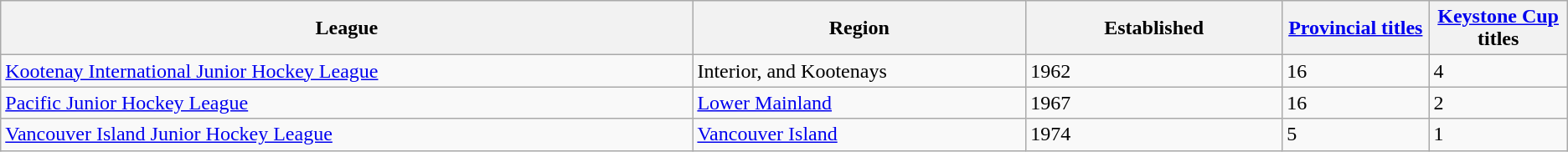<table class="wikitable">
<tr>
<th bgcolor="#DDDDFF" width="27%">League</th>
<th bgcolor="#DDDDFF" width="13%">Region</th>
<th bgcolor="#DDDDFF" width="10%">Established</th>
<th bgcolor="#DDDDFF" width="5%"><a href='#'>Provincial titles</a></th>
<th bgcolor="#DDDDFF" width="5%"><a href='#'>Keystone Cup</a> titles</th>
</tr>
<tr>
<td><a href='#'>Kootenay International Junior Hockey League</a></td>
<td>Interior, and Kootenays</td>
<td>1962</td>
<td>16</td>
<td>4</td>
</tr>
<tr>
<td><a href='#'>Pacific Junior Hockey League</a></td>
<td><a href='#'>Lower Mainland</a></td>
<td>1967</td>
<td>16</td>
<td>2</td>
</tr>
<tr>
<td><a href='#'>Vancouver Island Junior Hockey League</a></td>
<td><a href='#'>Vancouver Island</a></td>
<td>1974</td>
<td>5</td>
<td>1</td>
</tr>
</table>
